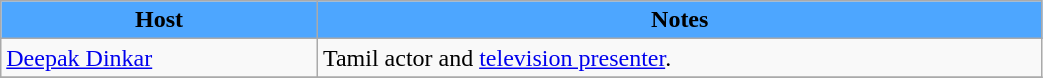<table class="wikitable" width="55%">
<tr>
<th scope="col" style ="background: #4da6ff;"style="background: #8FBC8F ;color:black">Host</th>
<th scope="col" style ="background: #4da6ff;"style="background: #8FBC8F ;color:black">Notes</th>
</tr>
<tr>
<td><a href='#'>Deepak Dinkar</a></td>
<td>Tamil actor and <a href='#'>television presenter</a>.</td>
</tr>
<tr>
</tr>
</table>
